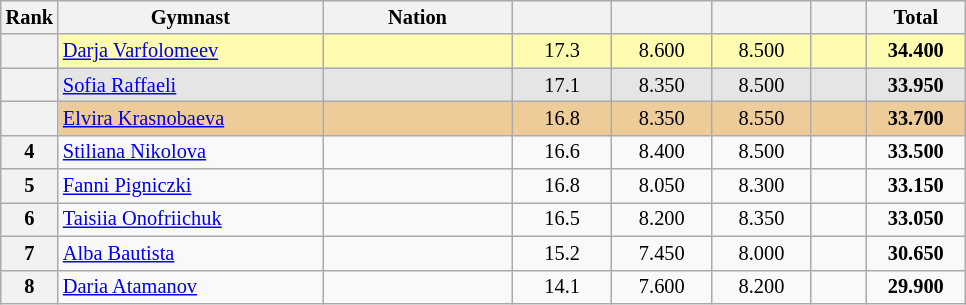<table class="wikitable sortable" style="text-align:center; font-size:85%">
<tr>
<th scope="col" style="width:20px;">Rank</th>
<th ! scope="col" style="width:170px;">Gymnast</th>
<th ! scope="col" style="width:120px;">Nation</th>
<th ! scope="col" style="width:60px;"></th>
<th ! scope="col" style="width:60px;"></th>
<th ! scope="col" style="width:60px;"></th>
<th ! scope="col" style="width:30px;"></th>
<th ! scope="col" style="width:60px;">Total</th>
</tr>
<tr bgcolor=fffcaf>
<th scope=row></th>
<td align=left><a href='#'>Darja Varfolomeev</a></td>
<td align=left></td>
<td>17.3</td>
<td>8.600</td>
<td>8.500</td>
<td></td>
<td><strong>34.400</strong></td>
</tr>
<tr bgcolor=e5e5e5>
<th scope=row></th>
<td align=left><a href='#'>Sofia Raffaeli</a></td>
<td align=left></td>
<td>17.1</td>
<td>8.350</td>
<td>8.500</td>
<td></td>
<td><strong>33.950</strong></td>
</tr>
<tr bgcolor=eecc99>
<th scope=row></th>
<td align=left><a href='#'>Elvira Krasnobaeva</a></td>
<td align=left></td>
<td>16.8</td>
<td>8.350</td>
<td>8.550</td>
<td></td>
<td><strong>33.700</strong></td>
</tr>
<tr>
<th scope=row>4</th>
<td align=left><a href='#'>Stiliana Nikolova</a></td>
<td align=left></td>
<td>16.6</td>
<td>8.400</td>
<td>8.500</td>
<td></td>
<td><strong>33.500</strong></td>
</tr>
<tr>
<th scope=row>5</th>
<td align=left><a href='#'>Fanni Pigniczki</a></td>
<td align=left></td>
<td>16.8</td>
<td>8.050</td>
<td>8.300</td>
<td></td>
<td><strong>33.150</strong></td>
</tr>
<tr>
<th scope=row>6</th>
<td align=left><a href='#'>Taisiia Onofriichuk</a></td>
<td align=left></td>
<td>16.5</td>
<td>8.200</td>
<td>8.350</td>
<td></td>
<td><strong>33.050</strong></td>
</tr>
<tr>
<th scope=row>7</th>
<td align=left><a href='#'>Alba Bautista</a></td>
<td align=left></td>
<td>15.2</td>
<td>7.450</td>
<td>8.000</td>
<td></td>
<td><strong>30.650</strong></td>
</tr>
<tr>
<th scope=row>8</th>
<td align=left><a href='#'>Daria Atamanov</a></td>
<td align=left></td>
<td>14.1</td>
<td>7.600</td>
<td>8.200</td>
<td></td>
<td><strong>29.900</strong></td>
</tr>
</table>
